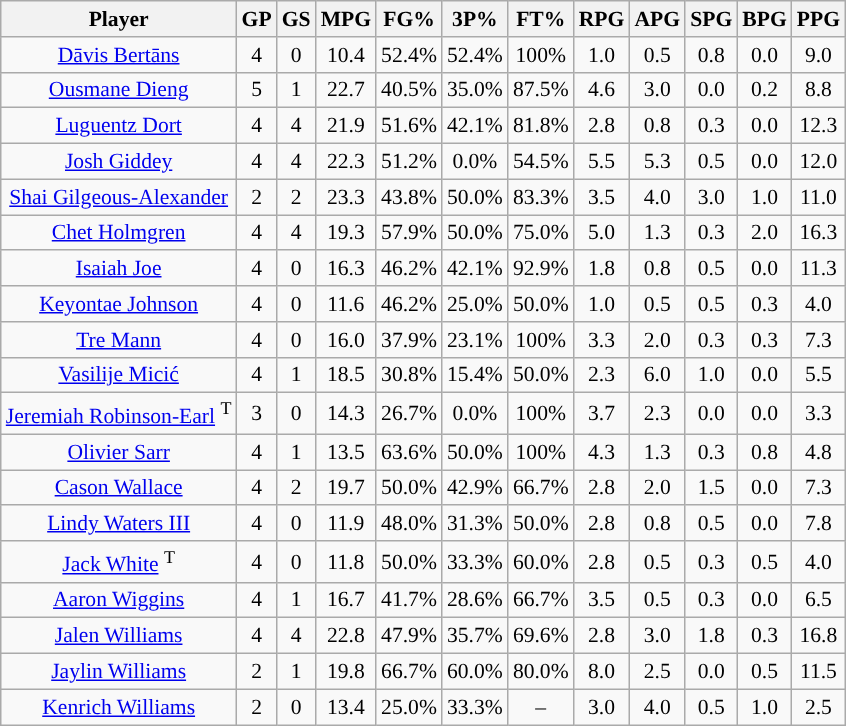<table class="wikitable sortable" style="font-size: 90%; text-align:center;">
<tr>
<th>Player</th>
<th>GP</th>
<th>GS</th>
<th>MPG</th>
<th>FG%</th>
<th>3P%</th>
<th>FT%</th>
<th>RPG</th>
<th>APG</th>
<th>SPG</th>
<th>BPG</th>
<th>PPG</th>
</tr>
<tr>
<td><a href='#'>Dāvis Bertāns</a></td>
<td>4</td>
<td>0</td>
<td>10.4</td>
<td>52.4%</td>
<td>52.4%</td>
<td>100%</td>
<td>1.0</td>
<td>0.5</td>
<td>0.8</td>
<td>0.0</td>
<td>9.0</td>
</tr>
<tr>
<td><a href='#'>Ousmane Dieng</a></td>
<td>5</td>
<td>1</td>
<td>22.7</td>
<td>40.5%</td>
<td>35.0%</td>
<td>87.5%</td>
<td>4.6</td>
<td>3.0</td>
<td>0.0</td>
<td>0.2</td>
<td>8.8</td>
</tr>
<tr>
<td><a href='#'>Luguentz Dort</a></td>
<td>4</td>
<td>4</td>
<td>21.9</td>
<td>51.6%</td>
<td>42.1%</td>
<td>81.8%</td>
<td>2.8</td>
<td>0.8</td>
<td>0.3</td>
<td>0.0</td>
<td>12.3</td>
</tr>
<tr>
<td><a href='#'>Josh Giddey</a></td>
<td>4</td>
<td>4</td>
<td>22.3</td>
<td>51.2%</td>
<td>0.0%</td>
<td>54.5%</td>
<td>5.5</td>
<td>5.3</td>
<td>0.5</td>
<td>0.0</td>
<td>12.0</td>
</tr>
<tr>
<td><a href='#'>Shai Gilgeous-Alexander</a></td>
<td>2</td>
<td>2</td>
<td>23.3</td>
<td>43.8%</td>
<td>50.0%</td>
<td>83.3%</td>
<td>3.5</td>
<td>4.0</td>
<td>3.0</td>
<td>1.0</td>
<td>11.0</td>
</tr>
<tr>
<td><a href='#'>Chet Holmgren</a></td>
<td>4</td>
<td>4</td>
<td>19.3</td>
<td>57.9%</td>
<td>50.0%</td>
<td>75.0%</td>
<td>5.0</td>
<td>1.3</td>
<td>0.3</td>
<td>2.0</td>
<td>16.3</td>
</tr>
<tr>
<td><a href='#'>Isaiah Joe</a></td>
<td>4</td>
<td>0</td>
<td>16.3</td>
<td>46.2%</td>
<td>42.1%</td>
<td>92.9%</td>
<td>1.8</td>
<td>0.8</td>
<td>0.5</td>
<td>0.0</td>
<td>11.3</td>
</tr>
<tr>
<td><a href='#'>Keyontae Johnson</a></td>
<td>4</td>
<td>0</td>
<td>11.6</td>
<td>46.2%</td>
<td>25.0%</td>
<td>50.0%</td>
<td>1.0</td>
<td>0.5</td>
<td>0.5</td>
<td>0.3</td>
<td>4.0</td>
</tr>
<tr>
<td><a href='#'>Tre Mann</a></td>
<td>4</td>
<td>0</td>
<td>16.0</td>
<td>37.9%</td>
<td>23.1%</td>
<td>100%</td>
<td>3.3</td>
<td>2.0</td>
<td>0.3</td>
<td>0.3</td>
<td>7.3</td>
</tr>
<tr>
<td><a href='#'>Vasilije Micić</a></td>
<td>4</td>
<td>1</td>
<td>18.5</td>
<td>30.8%</td>
<td>15.4%</td>
<td>50.0%</td>
<td>2.3</td>
<td>6.0</td>
<td>1.0</td>
<td>0.0</td>
<td>5.5</td>
</tr>
<tr>
<td><a href='#'>Jeremiah Robinson-Earl</a> <sup>T</sup></td>
<td>3</td>
<td>0</td>
<td>14.3</td>
<td>26.7%</td>
<td>0.0%</td>
<td>100%</td>
<td>3.7</td>
<td>2.3</td>
<td>0.0</td>
<td>0.0</td>
<td>3.3</td>
</tr>
<tr>
<td><a href='#'>Olivier Sarr</a></td>
<td>4</td>
<td>1</td>
<td>13.5</td>
<td>63.6%</td>
<td>50.0%</td>
<td>100%</td>
<td>4.3</td>
<td>1.3</td>
<td>0.3</td>
<td>0.8</td>
<td>4.8</td>
</tr>
<tr>
<td><a href='#'>Cason Wallace</a></td>
<td>4</td>
<td>2</td>
<td>19.7</td>
<td>50.0%</td>
<td>42.9%</td>
<td>66.7%</td>
<td>2.8</td>
<td>2.0</td>
<td>1.5</td>
<td>0.0</td>
<td>7.3</td>
</tr>
<tr>
<td><a href='#'>Lindy Waters III</a></td>
<td>4</td>
<td>0</td>
<td>11.9</td>
<td>48.0%</td>
<td>31.3%</td>
<td>50.0%</td>
<td>2.8</td>
<td>0.8</td>
<td>0.5</td>
<td>0.0</td>
<td>7.8</td>
</tr>
<tr>
<td><a href='#'>Jack White</a> <sup>T</sup></td>
<td>4</td>
<td>0</td>
<td>11.8</td>
<td>50.0%</td>
<td>33.3%</td>
<td>60.0%</td>
<td>2.8</td>
<td>0.5</td>
<td>0.3</td>
<td>0.5</td>
<td>4.0</td>
</tr>
<tr>
<td><a href='#'>Aaron Wiggins</a></td>
<td>4</td>
<td>1</td>
<td>16.7</td>
<td>41.7%</td>
<td>28.6%</td>
<td>66.7%</td>
<td>3.5</td>
<td>0.5</td>
<td>0.3</td>
<td>0.0</td>
<td>6.5</td>
</tr>
<tr>
<td><a href='#'>Jalen Williams</a></td>
<td>4</td>
<td>4</td>
<td>22.8</td>
<td>47.9%</td>
<td>35.7%</td>
<td>69.6%</td>
<td>2.8</td>
<td>3.0</td>
<td>1.8</td>
<td>0.3</td>
<td>16.8</td>
</tr>
<tr>
<td><a href='#'>Jaylin Williams</a></td>
<td>2</td>
<td>1</td>
<td>19.8</td>
<td>66.7%</td>
<td>60.0%</td>
<td>80.0%</td>
<td>8.0</td>
<td>2.5</td>
<td>0.0</td>
<td>0.5</td>
<td>11.5</td>
</tr>
<tr>
<td><a href='#'>Kenrich Williams</a></td>
<td>2</td>
<td>0</td>
<td>13.4</td>
<td>25.0%</td>
<td>33.3%</td>
<td>–</td>
<td>3.0</td>
<td>4.0</td>
<td>0.5</td>
<td>1.0</td>
<td>2.5</td>
</tr>
</table>
